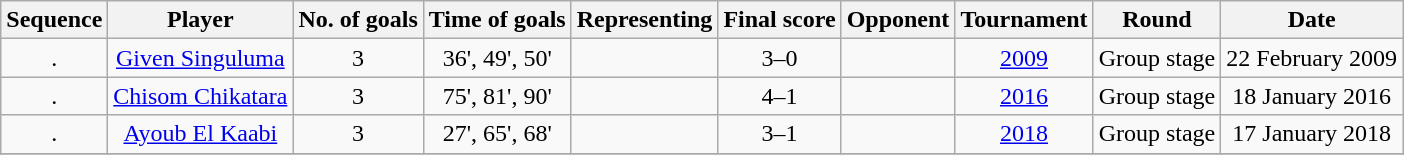<table class="wikitable" style="text-align: center;">
<tr>
<th>Sequence<br></th>
<th>Player</th>
<th>No. of goals</th>
<th>Time of goals</th>
<th>Representing</th>
<th>Final score</th>
<th>Opponent</th>
<th>Tournament</th>
<th>Round</th>
<th>Date</th>
</tr>
<tr>
<td>.</td>
<td><a href='#'>Given Singuluma</a></td>
<td>3</td>
<td>36', 49', 50'</td>
<td></td>
<td>3–0</td>
<td></td>
<td><a href='#'>2009</a></td>
<td>Group stage</td>
<td>22 February 2009</td>
</tr>
<tr>
<td>.</td>
<td><a href='#'>Chisom Chikatara</a></td>
<td>3</td>
<td>75', 81', 90'</td>
<td></td>
<td>4–1</td>
<td></td>
<td><a href='#'>2016</a></td>
<td>Group stage</td>
<td>18 January 2016</td>
</tr>
<tr>
<td>.</td>
<td><a href='#'>Ayoub El Kaabi</a></td>
<td>3</td>
<td>27', 65', 68'</td>
<td></td>
<td>3–1</td>
<td></td>
<td><a href='#'>2018</a></td>
<td>Group stage</td>
<td>17 January 2018</td>
</tr>
<tr>
</tr>
</table>
